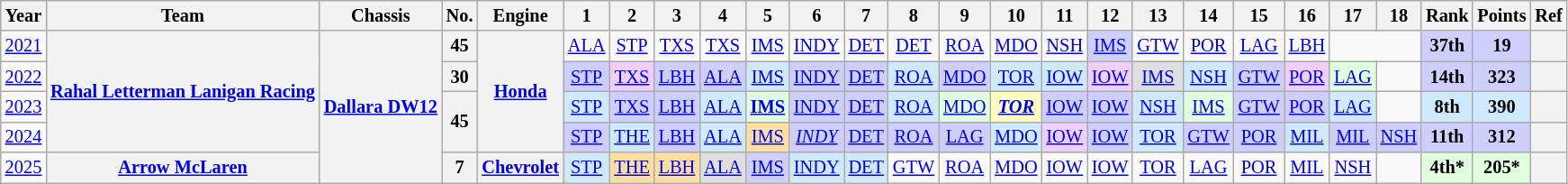<table class="wikitable" style="text-align:center; font-size:85%">
<tr>
<th>Year</th>
<th>Team</th>
<th>Chassis</th>
<th>No.</th>
<th>Engine</th>
<th>1</th>
<th>2</th>
<th>3</th>
<th>4</th>
<th>5</th>
<th>6</th>
<th>7</th>
<th>8</th>
<th>9</th>
<th>10</th>
<th>11</th>
<th>12</th>
<th>13</th>
<th>14</th>
<th>15</th>
<th>16</th>
<th>17</th>
<th>18</th>
<th>Rank</th>
<th>Points</th>
<th>Ref</th>
</tr>
<tr>
<td><a href='#'>2021</a></td>
<th rowspan=4 nowrap><a href='#'>Rahal Letterman Lanigan Racing</a></th>
<th rowspan=5 nowrap><a href='#'>Dallara DW12</a></th>
<th>45</th>
<th rowspan=4 nowrap><a href='#'>Honda</a></th>
<td><a href='#'>ALA</a></td>
<td><a href='#'>STP</a></td>
<td><a href='#'>TXS</a></td>
<td><a href='#'>TXS</a></td>
<td><a href='#'>IMS</a></td>
<td><a href='#'>INDY</a></td>
<td><a href='#'>DET</a></td>
<td><a href='#'>DET</a></td>
<td><a href='#'>ROA</a></td>
<td><a href='#'>MDO</a></td>
<td><a href='#'>NSH</a></td>
<td style="background:#CFCFFF;"><a href='#'>IMS</a><br></td>
<td><a href='#'>GTW</a></td>
<td><a href='#'>POR</a></td>
<td><a href='#'>LAG</a></td>
<td><a href='#'>LBH</a></td>
<td colspan=2></td>
<th style="background:#CFCFFF;">37th</th>
<th style="background:#CFCFFF;">19</th>
<th></th>
</tr>
<tr>
<td><a href='#'>2022</a></td>
<th>30</th>
<td style="background:#CFCFFF;"><a href='#'>STP</a><br></td>
<td style="background:#EFCFFF;"><a href='#'>TXS</a><br></td>
<td style="background:#CFCFFF;"><a href='#'>LBH</a><br></td>
<td style="background:#CFCFFF;"><a href='#'>ALA</a><br></td>
<td style="background:#CFEAFF;"><a href='#'>IMS</a><br></td>
<td style="background:#CFCFFF;"><a href='#'>INDY</a><br></td>
<td style="background:#CFCFFF;"><a href='#'>DET</a><br></td>
<td style="background:#CFEAFF;"><a href='#'>ROA</a><br></td>
<td style="background:#CFCFFF;"><a href='#'>MDO</a><br></td>
<td style="background:#CFEAFF;"><a href='#'>TOR</a><br></td>
<td style="background:#CFEAFF;"><a href='#'>IOW</a><br></td>
<td style="background:#EFCFFF;"><a href='#'>IOW</a><br></td>
<td style="background:#DFDFDF;"><a href='#'>IMS</a><br></td>
<td style="background:#CFEAFF;"><a href='#'>NSH</a><br></td>
<td style="background:#CFCFFF;"><a href='#'>GTW</a><br></td>
<td style="background:#EFCFFF;"><a href='#'>POR</a><br></td>
<td style="background:#DFFFDF;"><a href='#'>LAG</a><br></td>
<td></td>
<th style="background:#CFCFFF;">14th</th>
<th style="background:#CFCFFF;">323</th>
<th></th>
</tr>
<tr>
<td><a href='#'>2023</a></td>
<th rowspan=2>45</th>
<td style="background:#CFEAFF;"><a href='#'>STP</a><br></td>
<td style="background:#CFCFFF;"><a href='#'>TXS</a><br></td>
<td style="background:#CFCFFF;"><a href='#'>LBH</a><br></td>
<td style="background:#CFEAFF;"><a href='#'>ALA</a><br></td>
<td style="background:#DFFFDF;"><strong><a href='#'>IMS</a></strong><br></td>
<td style="background:#CFCFFF;"><a href='#'>INDY</a><br></td>
<td style="background:#CFCFFF;"><a href='#'>DET</a><br></td>
<td style="background:#CFEAFF;"><a href='#'>ROA</a><br></td>
<td style="background:#DFFFDF;"><a href='#'>MDO</a><br></td>
<td style="background:#FFFFBF;"><strong><em><a href='#'>TOR</a></em></strong><br></td>
<td style="background:#CFCFFF;"><a href='#'>IOW</a><br></td>
<td style="background:#CFCFFF;"><a href='#'>IOW</a><br></td>
<td style="background:#CFEAFF;"><a href='#'>NSH</a><br></td>
<td style="background:#DFFFDF;"><a href='#'>IMS</a><br></td>
<td style="background:#CFCFFF;"><a href='#'>GTW</a><br></td>
<td style="background:#CFCFFF;"><a href='#'>POR</a><br></td>
<td style="background:#CFEAFF;"><a href='#'>LAG</a><br></td>
<td></td>
<th style="background:#CFEAFF;">8th</th>
<th style="background:#CFEAFF;">390</th>
<th></th>
</tr>
<tr>
<td><a href='#'>2024</a></td>
<td style="background:#CFCFFF;"><a href='#'>STP</a><br></td>
<td style="background:#CFEAFF;"><a href='#'>THE</a><br></td>
<td style="background:#CFCFFF;"><a href='#'>LBH</a><br></td>
<td style="background:#CFEAFF;"><a href='#'>ALA</a><br></td>
<td style="background:#FFDF9F;"><a href='#'>IMS</a><br></td>
<td style="background:#CFCFFF;"><em><a href='#'>INDY</a></em><br></td>
<td style="background:#CFCFFF;"><a href='#'>DET</a><br></td>
<td style="background:#CFCFFF;"><a href='#'>ROA</a><br></td>
<td style="background:#CFCFFF;"><a href='#'>LAG</a><br></td>
<td style="background:#CFEAFF;"><a href='#'>MDO</a><br></td>
<td style="background:#EFCFFF;"><a href='#'>IOW</a><br></td>
<td style="background:#CFCFFF;"><a href='#'>IOW</a><br></td>
<td style="background:#CFEAFF;"><a href='#'>TOR</a><br></td>
<td style="background:#CFCFFF;"><a href='#'>GTW</a><br></td>
<td style="background:#CFCFFF;"><a href='#'>POR</a><br></td>
<td style="background:#CFEAFF;"><a href='#'>MIL</a><br></td>
<td style="background:#CFCFFF;"><a href='#'>MIL</a><br></td>
<td style="background:#CFCFFF;"><a href='#'>NSH</a><br></td>
<th style="background:#CFCFFF;">11th</th>
<th style="background:#CFCFFF;">312</th>
<th></th>
</tr>
<tr>
<td><a href='#'>2025</a></td>
<th nowrap><a href='#'>Arrow McLaren</a></th>
<th>7</th>
<th><a href='#'>Chevrolet</a></th>
<td style="background:#CFEAFF;"><a href='#'>STP</a><br></td>
<td style="background:#FFDF9F;"><a href='#'>THE</a><br></td>
<td style="background:#FFDF9F;"><a href='#'>LBH</a><br></td>
<td style="background:#DFDFDF;"><a href='#'>ALA</a><br></td>
<td style="background:#CFCFFF;"><a href='#'>IMS</a><br></td>
<td style="background:#CFEAFF;"><a href='#'>INDY</a><br></td>
<td style="background:#CFEAFF;"><a href='#'>DET</a><br></td>
<td><a href='#'>GTW</a><br></td>
<td><a href='#'>ROA</a><br></td>
<td><a href='#'>MDO</a><br></td>
<td><a href='#'>IOW</a><br></td>
<td><a href='#'>IOW</a><br></td>
<td><a href='#'>TOR</a><br></td>
<td><a href='#'>LAG</a><br></td>
<td><a href='#'>POR</a><br></td>
<td><a href='#'>MIL</a><br></td>
<td><a href='#'>NSH</a><br></td>
<td></td>
<th style="background:#DFFFDF;">4th*</th>
<th style="background:#DFFFDF;">205*</th>
<th></th>
</tr>
</table>
